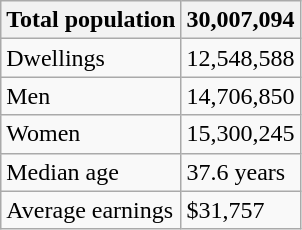<table class="wikitable">
<tr>
<th>Total population</th>
<th>30,007,094</th>
</tr>
<tr>
<td>Dwellings</td>
<td>12,548,588</td>
</tr>
<tr>
<td>Men</td>
<td>14,706,850</td>
</tr>
<tr>
<td>Women</td>
<td>15,300,245</td>
</tr>
<tr>
<td>Median age</td>
<td>37.6 years</td>
</tr>
<tr>
<td>Average earnings</td>
<td>$31,757</td>
</tr>
</table>
